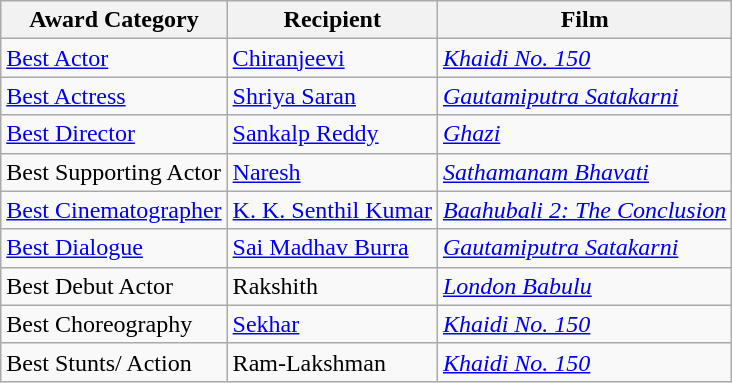<table class="wikitable sortable">
<tr>
<th>Award Category</th>
<th>Recipient</th>
<th>Film</th>
</tr>
<tr>
<td><a href='#'>Best Actor</a></td>
<td><a href='#'>Chiranjeevi</a></td>
<td><em><a href='#'>Khaidi No. 150</a></em></td>
</tr>
<tr>
<td><a href='#'>Best Actress</a></td>
<td><a href='#'>Shriya Saran</a></td>
<td><a href='#'><em>Gautamiputra Satakarni</em></a></td>
</tr>
<tr>
<td><a href='#'>Best Director</a></td>
<td><a href='#'>Sankalp Reddy</a></td>
<td><a href='#'><em>Ghazi</em></a></td>
</tr>
<tr>
<td>Best Supporting Actor</td>
<td><a href='#'>Naresh</a></td>
<td><em><a href='#'>Sathamanam Bhavati</a></em></td>
</tr>
<tr>
<td><a href='#'>Best Cinematographer</a></td>
<td><a href='#'>K. K. Senthil Kumar</a></td>
<td><em><a href='#'>Baahubali 2: The Conclusion</a></em></td>
</tr>
<tr>
<td><a href='#'>Best Dialogue</a></td>
<td><a href='#'>Sai Madhav Burra</a></td>
<td><a href='#'><em>Gautamiputra Satakarni</em></a></td>
</tr>
<tr>
<td>Best Debut Actor</td>
<td>Rakshith</td>
<td><em><a href='#'>London Babulu</a></em></td>
</tr>
<tr>
<td>Best Choreography</td>
<td><a href='#'>Sekhar</a></td>
<td><em><a href='#'>Khaidi No. 150</a></em></td>
</tr>
<tr>
<td>Best Stunts/ Action</td>
<td>Ram-Lakshman</td>
<td><em><a href='#'>Khaidi No. 150</a></em></td>
</tr>
</table>
